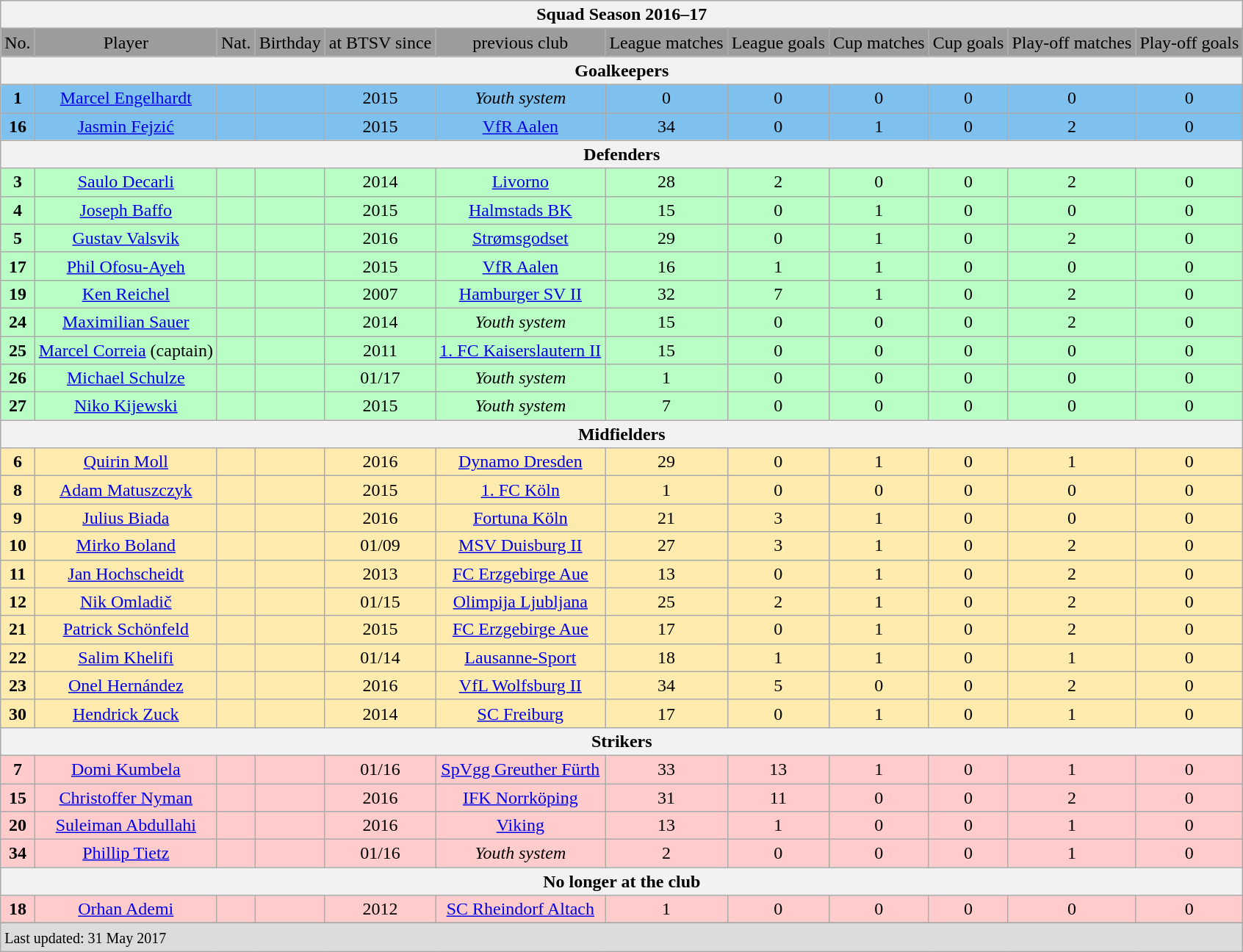<table class="wikitable">
<tr style="text-align:center; background:#dcdcdc;">
<th colspan="12">Squad Season 2016–17</th>
</tr>
<tr style="text-align:center; background:#9c9c9c;">
<td>No.</td>
<td>Player</td>
<td>Nat.</td>
<td>Birthday</td>
<td>at BTSV since</td>
<td>previous club</td>
<td>League matches</td>
<td>League goals</td>
<td>Cup matches</td>
<td>Cup goals</td>
<td>Play-off matches</td>
<td>Play-off goals</td>
</tr>
<tr style="text-align:center; background:#dcdcdc;">
<th colspan="12">Goalkeepers</th>
</tr>
<tr style="text-align:center; background:#7ec0ee;">
<td><strong>1</strong></td>
<td><a href='#'>Marcel Engelhardt</a></td>
<td></td>
<td></td>
<td>2015</td>
<td><em>Youth system</em></td>
<td>0</td>
<td>0</td>
<td>0</td>
<td>0</td>
<td>0</td>
<td>0</td>
</tr>
<tr style="text-align:center; background:#7ec0ee;">
<td><strong>16</strong></td>
<td><a href='#'>Jasmin Fejzić</a></td>
<td></td>
<td></td>
<td>2015</td>
<td><a href='#'>VfR Aalen</a></td>
<td>34</td>
<td>0</td>
<td>1</td>
<td>0</td>
<td>2</td>
<td>0</td>
</tr>
<tr style="text-align:center; background:#dcdcdc;">
<th colspan="12">Defenders</th>
</tr>
<tr style="text-align:center; background:#b9ffc5;">
<td><strong>3</strong></td>
<td><a href='#'>Saulo Decarli</a></td>
<td></td>
<td></td>
<td>2014</td>
<td><a href='#'>Livorno</a></td>
<td>28</td>
<td>2</td>
<td>0</td>
<td>0</td>
<td>2</td>
<td>0</td>
</tr>
<tr style="text-align:center; background:#b9ffc5;">
<td><strong>4</strong></td>
<td><a href='#'>Joseph Baffo</a></td>
<td></td>
<td></td>
<td>2015</td>
<td><a href='#'>Halmstads BK</a></td>
<td>15</td>
<td>0</td>
<td>1</td>
<td>0</td>
<td>0</td>
<td>0</td>
</tr>
<tr style="text-align:center; background:#b9ffc5;">
<td><strong>5</strong></td>
<td><a href='#'>Gustav Valsvik</a></td>
<td></td>
<td></td>
<td>2016</td>
<td><a href='#'>Strømsgodset</a></td>
<td>29</td>
<td>0</td>
<td>1</td>
<td>0</td>
<td>2</td>
<td>0</td>
</tr>
<tr style="text-align:center; background:#b9ffc5;">
<td><strong>17</strong></td>
<td><a href='#'>Phil Ofosu-Ayeh</a></td>
<td></td>
<td></td>
<td>2015</td>
<td><a href='#'>VfR Aalen</a></td>
<td>16</td>
<td>1</td>
<td>1</td>
<td>0</td>
<td>0</td>
<td>0</td>
</tr>
<tr style="text-align:center; background:#b9ffc5;">
<td><strong>19</strong></td>
<td><a href='#'>Ken Reichel</a></td>
<td></td>
<td></td>
<td>2007</td>
<td><a href='#'>Hamburger SV II</a></td>
<td>32</td>
<td>7</td>
<td>1</td>
<td>0</td>
<td>2</td>
<td>0</td>
</tr>
<tr style="text-align:center; background:#b9ffc5;">
<td><strong>24</strong></td>
<td><a href='#'>Maximilian Sauer</a></td>
<td></td>
<td></td>
<td>2014</td>
<td><em>Youth system</em></td>
<td>15</td>
<td>0</td>
<td>0</td>
<td>0</td>
<td>2</td>
<td>0</td>
</tr>
<tr style="text-align:center; background:#b9ffc5;">
<td><strong>25</strong></td>
<td><a href='#'>Marcel Correia</a> (captain)</td>
<td></td>
<td></td>
<td>2011</td>
<td><a href='#'>1. FC Kaiserslautern II</a></td>
<td>15</td>
<td>0</td>
<td>0</td>
<td>0</td>
<td>0</td>
<td>0</td>
</tr>
<tr style="text-align:center; background:#b9ffc5;">
<td><strong>26</strong></td>
<td><a href='#'>Michael Schulze</a></td>
<td></td>
<td></td>
<td>01/17</td>
<td><em>Youth system</em></td>
<td>1</td>
<td>0</td>
<td>0</td>
<td>0</td>
<td>0</td>
<td>0</td>
</tr>
<tr style="text-align:center; background:#b9ffc5;">
<td><strong>27</strong></td>
<td><a href='#'>Niko Kijewski</a></td>
<td></td>
<td></td>
<td>2015</td>
<td><em>Youth system</em></td>
<td>7</td>
<td>0</td>
<td>0</td>
<td>0</td>
<td>0</td>
<td>0</td>
</tr>
<tr style="text-align:center; background:#dcdcdc;">
<th colspan="12">Midfielders</th>
</tr>
<tr style="text-align:center; background:#ffebad;">
<td><strong>6</strong></td>
<td><a href='#'>Quirin Moll</a></td>
<td></td>
<td></td>
<td>2016</td>
<td><a href='#'>Dynamo Dresden</a></td>
<td>29</td>
<td>0</td>
<td>1</td>
<td>0</td>
<td>1</td>
<td>0</td>
</tr>
<tr style="text-align:center; background:#ffebad;">
<td><strong>8</strong></td>
<td><a href='#'>Adam Matuszczyk</a></td>
<td></td>
<td></td>
<td>2015</td>
<td><a href='#'>1. FC Köln</a></td>
<td>1</td>
<td>0</td>
<td>0</td>
<td>0</td>
<td>0</td>
<td>0</td>
</tr>
<tr style="text-align:center; background:#ffebad;">
<td><strong>9</strong></td>
<td><a href='#'>Julius Biada</a></td>
<td></td>
<td></td>
<td>2016</td>
<td><a href='#'>Fortuna Köln</a></td>
<td>21</td>
<td>3</td>
<td>1</td>
<td>0</td>
<td>0</td>
<td>0</td>
</tr>
<tr style="text-align:center; background:#ffebad;">
<td><strong>10</strong></td>
<td><a href='#'>Mirko Boland</a></td>
<td></td>
<td></td>
<td>01/09</td>
<td><a href='#'>MSV Duisburg II</a></td>
<td>27</td>
<td>3</td>
<td>1</td>
<td>0</td>
<td>2</td>
<td>0</td>
</tr>
<tr style="text-align:center; background:#ffebad;">
<td><strong>11</strong></td>
<td><a href='#'>Jan Hochscheidt</a></td>
<td></td>
<td></td>
<td>2013</td>
<td><a href='#'>FC Erzgebirge Aue</a></td>
<td>13</td>
<td>0</td>
<td>1</td>
<td>0</td>
<td>2</td>
<td>0</td>
</tr>
<tr style="text-align:center; background:#ffebad;">
<td><strong>12</strong></td>
<td><a href='#'>Nik Omladič</a></td>
<td></td>
<td></td>
<td>01/15</td>
<td><a href='#'>Olimpija Ljubljana</a></td>
<td>25</td>
<td>2</td>
<td>1</td>
<td>0</td>
<td>2</td>
<td>0</td>
</tr>
<tr style="text-align:center; background:#ffebad;">
<td><strong>21</strong></td>
<td><a href='#'>Patrick Schönfeld</a></td>
<td></td>
<td></td>
<td>2015</td>
<td><a href='#'>FC Erzgebirge Aue</a></td>
<td>17</td>
<td>0</td>
<td>1</td>
<td>0</td>
<td>2</td>
<td>0</td>
</tr>
<tr style="text-align:center; background:#ffebad;">
<td><strong>22</strong></td>
<td><a href='#'>Salim Khelifi</a></td>
<td></td>
<td></td>
<td>01/14</td>
<td><a href='#'>Lausanne-Sport</a></td>
<td>18</td>
<td>1</td>
<td>1</td>
<td>0</td>
<td>1</td>
<td>0</td>
</tr>
<tr style="text-align:center; background:#ffebad;">
<td><strong>23</strong></td>
<td><a href='#'>Onel Hernández</a></td>
<td></td>
<td></td>
<td>2016</td>
<td><a href='#'>VfL Wolfsburg II</a></td>
<td>34</td>
<td>5</td>
<td>0</td>
<td>0</td>
<td>2</td>
<td>0</td>
</tr>
<tr style="text-align:center; background:#ffebad;">
<td><strong>30</strong></td>
<td><a href='#'>Hendrick Zuck</a></td>
<td></td>
<td></td>
<td>2014</td>
<td><a href='#'>SC Freiburg</a></td>
<td>17</td>
<td>0</td>
<td>1</td>
<td>0</td>
<td>1</td>
<td>0</td>
</tr>
<tr style="text-align:center; background:#dcdcdc;">
<th colspan="12">Strikers</th>
</tr>
<tr style="text-align:center; background:#ffcbcb;">
<td><strong>7</strong></td>
<td><a href='#'>Domi Kumbela</a></td>
<td></td>
<td></td>
<td>01/16</td>
<td><a href='#'>SpVgg Greuther Fürth</a></td>
<td>33</td>
<td>13</td>
<td>1</td>
<td>0</td>
<td>1</td>
<td>0</td>
</tr>
<tr style="text-align:center; background:#ffcbcb;">
<td><strong>15</strong></td>
<td><a href='#'>Christoffer Nyman</a></td>
<td></td>
<td></td>
<td>2016</td>
<td><a href='#'>IFK Norrköping</a></td>
<td>31</td>
<td>11</td>
<td>0</td>
<td>0</td>
<td>2</td>
<td>0</td>
</tr>
<tr style="text-align:center; background:#ffcbcb;">
<td><strong>20</strong></td>
<td><a href='#'>Suleiman Abdullahi</a></td>
<td></td>
<td></td>
<td>2016</td>
<td><a href='#'>Viking</a></td>
<td>13</td>
<td>1</td>
<td>0</td>
<td>0</td>
<td>1</td>
<td>0</td>
</tr>
<tr style="text-align:center; background:#ffcbcb;">
<td><strong>34</strong></td>
<td><a href='#'>Phillip Tietz</a></td>
<td></td>
<td></td>
<td>01/16</td>
<td><em>Youth system</em></td>
<td>2</td>
<td>0</td>
<td>0</td>
<td>0</td>
<td>1</td>
<td>0</td>
</tr>
<tr style="text-align:center; background:#dcdcdc;">
<th colspan="12">No longer at the club</th>
</tr>
<tr style="text-align:center; background:#ffcbcb;">
<td><strong>18</strong></td>
<td><a href='#'>Orhan Ademi</a></td>
<td></td>
<td></td>
<td>2012</td>
<td><a href='#'>SC Rheindorf Altach</a></td>
<td>1</td>
<td>0</td>
<td>0</td>
<td>0</td>
<td>0</td>
<td>0</td>
</tr>
<tr style="text-align:center; background:#dcdcdc;">
</tr>
<tr style="text-align:left; background:#dcdcdc;">
<td colspan="12"><small>Last updated: 31 May 2017</small></td>
</tr>
</table>
